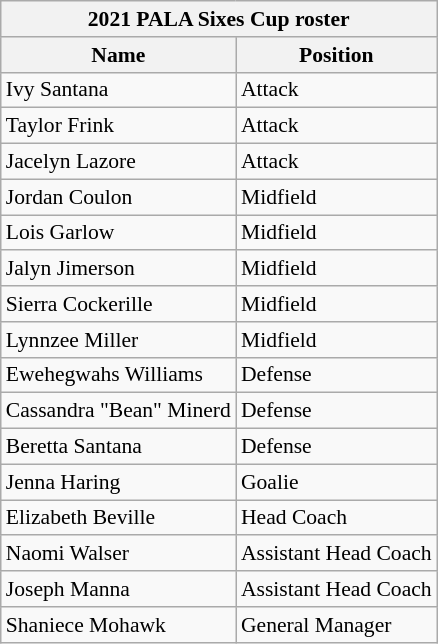<table class="wikitable collapsible collapsed" style="font-size: 90%">
<tr>
<th colspan="5">2021 PALA Sixes Cup roster</th>
</tr>
<tr>
<th>Name</th>
<th>Position</th>
</tr>
<tr>
<td>Ivy Santana</td>
<td>Attack</td>
</tr>
<tr>
<td>Taylor Frink</td>
<td>Attack</td>
</tr>
<tr>
<td>Jacelyn Lazore</td>
<td>Attack</td>
</tr>
<tr>
<td>Jordan Coulon</td>
<td>Midfield</td>
</tr>
<tr>
<td>Lois Garlow</td>
<td>Midfield</td>
</tr>
<tr>
<td>Jalyn Jimerson</td>
<td>Midfield</td>
</tr>
<tr>
<td>Sierra Cockerille</td>
<td>Midfield</td>
</tr>
<tr>
<td>Lynnzee Miller</td>
<td>Midfield</td>
</tr>
<tr>
<td>Ewehegwahs Williams</td>
<td>Defense</td>
</tr>
<tr>
<td>Cassandra "Bean" Minerd</td>
<td>Defense</td>
</tr>
<tr>
<td>Beretta Santana</td>
<td>Defense</td>
</tr>
<tr>
<td>Jenna Haring</td>
<td>Goalie</td>
</tr>
<tr>
<td>Elizabeth Beville</td>
<td>Head Coach</td>
</tr>
<tr>
<td>Naomi Walser</td>
<td>Assistant Head Coach</td>
</tr>
<tr>
<td>Joseph Manna</td>
<td>Assistant Head Coach</td>
</tr>
<tr>
<td>Shaniece Mohawk</td>
<td>General Manager</td>
</tr>
</table>
